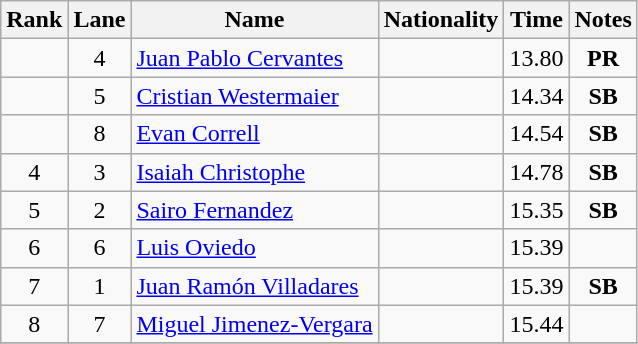<table class="wikitable sortable" style="text-align:center">
<tr>
<th>Rank</th>
<th>Lane</th>
<th>Name</th>
<th>Nationality</th>
<th>Time</th>
<th>Notes</th>
</tr>
<tr>
<td></td>
<td>4</td>
<td align=left><a href='#'>Juan Pablo Cervantes</a></td>
<td align=left></td>
<td>13.80</td>
<td><strong>PR</strong></td>
</tr>
<tr>
<td></td>
<td>5</td>
<td align=left><a href='#'>Cristian Westermaier</a></td>
<td align=left></td>
<td>14.34</td>
<td><strong>SB</strong></td>
</tr>
<tr>
<td></td>
<td>8</td>
<td align=left><a href='#'>Evan Correll</a></td>
<td align=left></td>
<td>14.54</td>
<td><strong>SB</strong></td>
</tr>
<tr>
<td>4</td>
<td>3</td>
<td align=left><a href='#'>Isaiah Christophe</a></td>
<td align=left></td>
<td>14.78</td>
<td><strong>SB</strong></td>
</tr>
<tr>
<td>5</td>
<td>2</td>
<td align=left><a href='#'>Sairo Fernandez</a></td>
<td align=left></td>
<td>15.35</td>
<td><strong>SB</strong></td>
</tr>
<tr>
<td>6</td>
<td>6</td>
<td align=left><a href='#'>Luis Oviedo</a></td>
<td align=left></td>
<td>15.39</td>
<td></td>
</tr>
<tr>
<td>7</td>
<td>1</td>
<td align=left><a href='#'>Juan Ramón Villadares</a></td>
<td align=left></td>
<td>15.39</td>
<td><strong>SB</strong></td>
</tr>
<tr>
<td>8</td>
<td>7</td>
<td align=left><a href='#'>Miguel Jimenez-Vergara</a></td>
<td align=left></td>
<td>15.44</td>
<td></td>
</tr>
<tr>
</tr>
</table>
